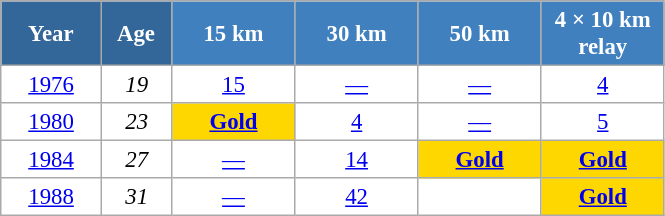<table class="wikitable" style="font-size:95%; text-align:center; border:grey solid 1px; border-collapse:collapse; background:#ffffff;">
<tr>
<th style="background-color:#369; color:white; width:60px;"> Year </th>
<th style="background-color:#369; color:white; width:40px;"> Age </th>
<th style="background-color:#4180be; color:white; width:75px;"> 15 km </th>
<th style="background-color:#4180be; color:white; width:75px;"> 30 km </th>
<th style="background-color:#4180be; color:white; width:75px;"> 50 km </th>
<th style="background-color:#4180be; color:white; width:75px;"> 4 × 10 km <br> relay </th>
</tr>
<tr>
<td><a href='#'>1976</a></td>
<td><em>19</em></td>
<td><a href='#'>15</a></td>
<td><a href='#'>—</a></td>
<td><a href='#'>—</a></td>
<td><a href='#'>4</a></td>
</tr>
<tr>
<td><a href='#'>1980</a></td>
<td><em>23</em></td>
<td style="background:gold;"><a href='#'><strong>Gold</strong></a></td>
<td><a href='#'>4</a></td>
<td><a href='#'>—</a></td>
<td><a href='#'>5</a></td>
</tr>
<tr>
<td><a href='#'>1984</a></td>
<td><em>27</em></td>
<td><a href='#'>—</a></td>
<td><a href='#'>14</a></td>
<td style="background:gold;"><a href='#'><strong>Gold</strong></a></td>
<td style="background:gold;"><a href='#'><strong>Gold</strong></a></td>
</tr>
<tr>
<td><a href='#'>1988</a></td>
<td><em>31</em></td>
<td><a href='#'>—</a></td>
<td><a href='#'>42</a></td>
<td><a href='#'></a></td>
<td style="background:gold;"><a href='#'><strong>Gold</strong></a></td>
</tr>
</table>
